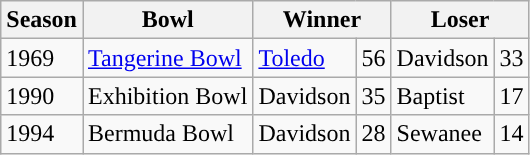<table class="wikitable"; style= "text-align: ">
<tr>
<th width=px>Season</th>
<th width=px>Bowl</th>
<th colspan=2>Winner</th>
<th colspan=2>Loser</th>
</tr>
<tr>
<td>1969</td>
<td><a href='#'>Tangerine Bowl</a></td>
<td><a href='#'>Toledo</a></td>
<td>56</td>
<td>Davidson</td>
<td>33</td>
</tr>
<tr>
<td>1990</td>
<td>Exhibition Bowl</td>
<td>Davidson</td>
<td>35</td>
<td>Baptist</td>
<td>17</td>
</tr>
<tr>
<td>1994</td>
<td>Bermuda Bowl</td>
<td>Davidson</td>
<td>28</td>
<td>Sewanee</td>
<td>14</td>
</tr>
</table>
